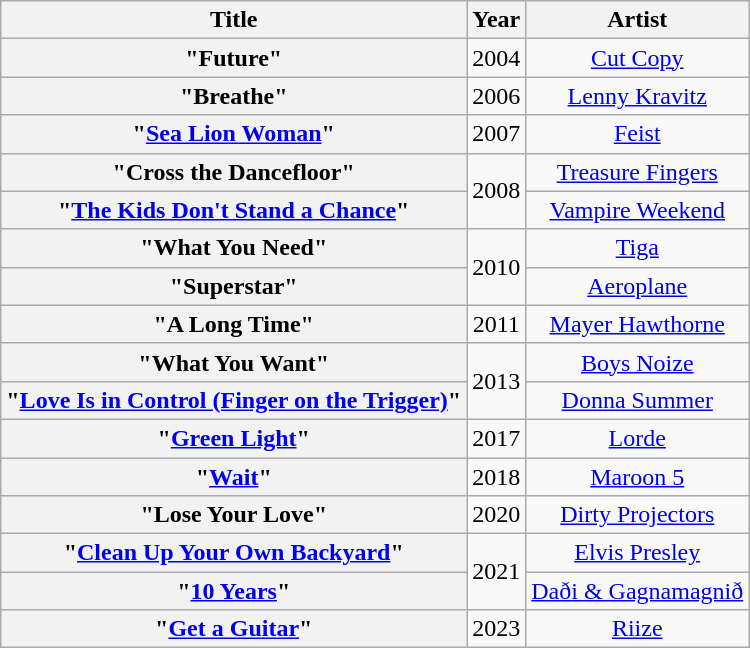<table class="wikitable plainrowheaders" style="text-align:center;">
<tr>
<th scope="col">Title</th>
<th scope="col">Year</th>
<th scope="col">Artist</th>
</tr>
<tr>
<th scope="row">"Future"</th>
<td>2004</td>
<td><a href='#'>Cut Copy</a></td>
</tr>
<tr>
<th scope="row">"Breathe"</th>
<td>2006</td>
<td><a href='#'>Lenny Kravitz</a></td>
</tr>
<tr>
<th scope="row">"<a href='#'>Sea Lion Woman</a>"</th>
<td>2007</td>
<td><a href='#'>Feist</a></td>
</tr>
<tr>
<th scope="row">"Cross the Dancefloor"</th>
<td rowspan="2">2008</td>
<td><a href='#'>Treasure Fingers</a></td>
</tr>
<tr>
<th scope="row">"<a href='#'>The Kids Don't Stand a Chance</a>"</th>
<td><a href='#'>Vampire Weekend</a></td>
</tr>
<tr>
<th scope="row">"What You Need"</th>
<td rowspan="2">2010</td>
<td><a href='#'>Tiga</a></td>
</tr>
<tr>
<th scope="row">"Superstar"</th>
<td><a href='#'>Aeroplane</a></td>
</tr>
<tr>
<th scope="row">"A Long Time"</th>
<td>2011</td>
<td><a href='#'>Mayer Hawthorne</a></td>
</tr>
<tr>
<th scope="row">"What You Want"</th>
<td rowspan="2">2013</td>
<td><a href='#'>Boys Noize</a></td>
</tr>
<tr>
<th scope="row">"<a href='#'>Love Is in Control (Finger on the Trigger)</a>"</th>
<td><a href='#'>Donna Summer</a></td>
</tr>
<tr>
<th scope="row">"<a href='#'>Green Light</a>"</th>
<td>2017</td>
<td><a href='#'>Lorde</a></td>
</tr>
<tr>
<th scope="row">"<a href='#'>Wait</a>"</th>
<td>2018</td>
<td><a href='#'>Maroon 5</a></td>
</tr>
<tr>
<th scope="row">"Lose Your Love"</th>
<td>2020</td>
<td><a href='#'>Dirty Projectors</a></td>
</tr>
<tr>
<th scope="row">"<a href='#'>Clean Up Your Own Backyard</a>"</th>
<td rowspan="2">2021</td>
<td><a href='#'>Elvis Presley</a></td>
</tr>
<tr>
<th scope="row">"<a href='#'>10 Years</a>"</th>
<td><a href='#'>Daði & Gagnamagnið</a></td>
</tr>
<tr>
<th scope="row">"<a href='#'>Get a Guitar</a>"</th>
<td>2023</td>
<td><a href='#'>Riize</a></td>
</tr>
</table>
